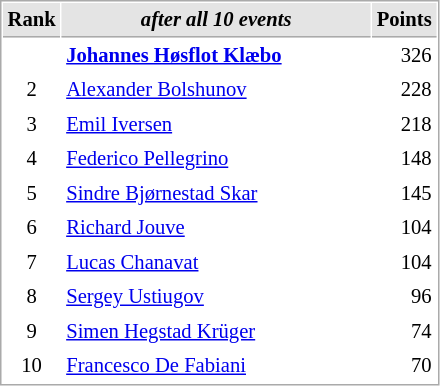<table cellspacing="1" cellpadding="3" style="border:1px solid #AAAAAA;font-size:86%">
<tr style="background-color: #E4E4E4;">
<th style="border-bottom:1px solid #AAAAAA" width=10>Rank</th>
<th style="border-bottom:1px solid #AAAAAA" width=200><em>after all 10 events</em></th>
<th style="border-bottom:1px solid #AAAAAA" width=20 align=right>Points</th>
</tr>
<tr>
<td align=center><strong><span>  </span></strong></td>
<td> <strong><a href='#'>Johannes Høsflot Klæbo</a></strong></td>
<td align=right>326</td>
</tr>
<tr>
<td align=center>2</td>
<td> <a href='#'>Alexander Bolshunov</a></td>
<td align=right>228</td>
</tr>
<tr>
<td align=center>3</td>
<td> <a href='#'>Emil Iversen</a></td>
<td align=right>218</td>
</tr>
<tr>
<td align=center>4</td>
<td> <a href='#'>Federico Pellegrino</a></td>
<td align=right>148</td>
</tr>
<tr>
<td align=center>5</td>
<td> <a href='#'>Sindre Bjørnestad Skar</a></td>
<td align=right>145</td>
</tr>
<tr>
<td align=center>6</td>
<td> <a href='#'>Richard Jouve</a></td>
<td align=right>104</td>
</tr>
<tr>
<td align=center>7</td>
<td> <a href='#'>Lucas Chanavat</a></td>
<td align=right>104</td>
</tr>
<tr>
<td align=center>8</td>
<td> <a href='#'>Sergey Ustiugov</a></td>
<td align=right>96</td>
</tr>
<tr>
<td align=center>9</td>
<td> <a href='#'>Simen Hegstad Krüger</a></td>
<td align=right>74</td>
</tr>
<tr>
<td align=center>10</td>
<td> <a href='#'>Francesco De Fabiani</a></td>
<td align=right>70</td>
</tr>
</table>
